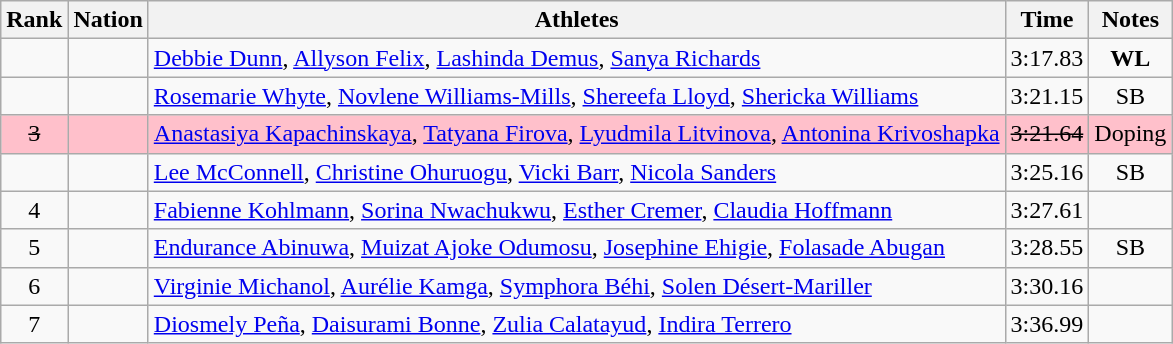<table class="wikitable sortable" style="text-align:center">
<tr>
<th>Rank</th>
<th>Nation</th>
<th>Athletes</th>
<th>Time</th>
<th>Notes</th>
</tr>
<tr>
<td></td>
<td align=left></td>
<td align=left><a href='#'>Debbie Dunn</a>, <a href='#'>Allyson Felix</a>, <a href='#'>Lashinda Demus</a>, <a href='#'>Sanya Richards</a></td>
<td>3:17.83</td>
<td><strong>WL</strong></td>
</tr>
<tr>
<td></td>
<td align=left></td>
<td align=left><a href='#'>Rosemarie Whyte</a>, <a href='#'>Novlene Williams-Mills</a>, <a href='#'>Shereefa Lloyd</a>, <a href='#'>Shericka Williams</a></td>
<td>3:21.15</td>
<td>SB</td>
</tr>
<tr bgcolor=pink>
<td><s>3</s></td>
<td align=left></td>
<td align=left><a href='#'>Anastasiya Kapachinskaya</a>, <a href='#'>Tatyana Firova</a>, <a href='#'>Lyudmila Litvinova</a>, <a href='#'>Antonina Krivoshapka</a></td>
<td><s>3:21.64</s></td>
<td>Doping</td>
</tr>
<tr>
<td></td>
<td align=left></td>
<td align=left><a href='#'>Lee McConnell</a>, <a href='#'>Christine Ohuruogu</a>, <a href='#'>Vicki Barr</a>, <a href='#'>Nicola Sanders</a></td>
<td>3:25.16</td>
<td>SB</td>
</tr>
<tr>
<td>4</td>
<td align=left></td>
<td align=left><a href='#'>Fabienne Kohlmann</a>, <a href='#'>Sorina Nwachukwu</a>, <a href='#'>Esther Cremer</a>, <a href='#'>Claudia Hoffmann</a></td>
<td>3:27.61</td>
<td></td>
</tr>
<tr>
<td>5</td>
<td align=left></td>
<td align=left><a href='#'>Endurance Abinuwa</a>, <a href='#'>Muizat Ajoke Odumosu</a>, <a href='#'>Josephine Ehigie</a>, <a href='#'>Folasade Abugan</a></td>
<td>3:28.55</td>
<td>SB</td>
</tr>
<tr>
<td>6</td>
<td align=left></td>
<td align=left><a href='#'>Virginie Michanol</a>, <a href='#'>Aurélie Kamga</a>, <a href='#'>Symphora Béhi</a>, <a href='#'>Solen Désert-Mariller</a></td>
<td>3:30.16</td>
<td></td>
</tr>
<tr>
<td>7</td>
<td align=left></td>
<td align=left><a href='#'>Diosmely Peña</a>, <a href='#'>Daisurami Bonne</a>, <a href='#'>Zulia Calatayud</a>, <a href='#'>Indira Terrero</a></td>
<td>3:36.99</td>
<td></td>
</tr>
</table>
